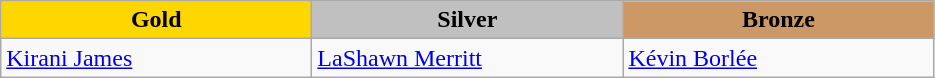<table class="wikitable" style="text-align:left">
<tr align="center">
<td width=200 bgcolor=gold><strong>Gold</strong></td>
<td width=200 bgcolor=silver><strong>Silver</strong></td>
<td width=200 bgcolor=CC9966><strong>Bronze</strong></td>
</tr>
<tr>
<td><a href='#'>Kirani James</a><br><em></em></td>
<td><a href='#'>LaShawn Merritt</a><br><em></em></td>
<td><a href='#'>Kévin Borlée</a><br><em></em></td>
</tr>
</table>
